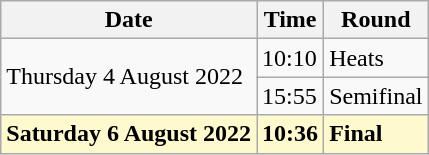<table class="wikitable">
<tr>
<th>Date</th>
<th>Time</th>
<th>Round</th>
</tr>
<tr>
<td rowspan=2>Thursday 4 August 2022</td>
<td>10:10</td>
<td>Heats</td>
</tr>
<tr>
<td>15:55</td>
<td>Semifinal</td>
</tr>
<tr>
<td style=background:lemonchiffon><strong>Saturday 6 August 2022</strong></td>
<td style=background:lemonchiffon><strong>10:36</strong></td>
<td style=background:lemonchiffon><strong>Final</strong></td>
</tr>
</table>
